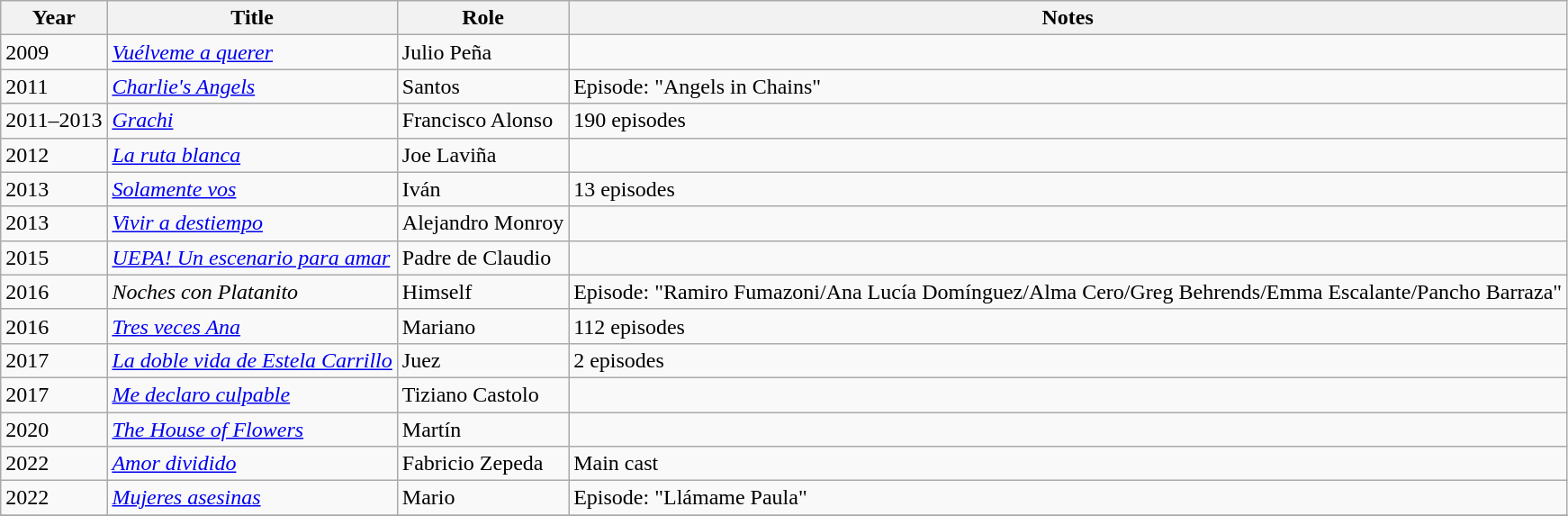<table class="wikitable">
<tr>
<th>Year</th>
<th>Title</th>
<th>Role</th>
<th>Notes</th>
</tr>
<tr>
<td>2009</td>
<td><em><a href='#'>Vuélveme a querer</a></em></td>
<td>Julio Peña</td>
<td></td>
</tr>
<tr>
<td>2011</td>
<td><em><a href='#'>Charlie's Angels</a></em></td>
<td>Santos</td>
<td>Episode: "Angels in Chains"</td>
</tr>
<tr>
<td>2011–2013</td>
<td><em><a href='#'>Grachi</a></em></td>
<td>Francisco Alonso</td>
<td>190 episodes</td>
</tr>
<tr>
<td>2012</td>
<td><em><a href='#'>La ruta blanca</a></em></td>
<td>Joe Laviña</td>
<td></td>
</tr>
<tr>
<td>2013</td>
<td><em><a href='#'>Solamente vos</a></em></td>
<td>Iván</td>
<td>13 episodes</td>
</tr>
<tr>
<td>2013</td>
<td><em><a href='#'>Vivir a destiempo</a></em></td>
<td>Alejandro Monroy</td>
<td></td>
</tr>
<tr>
<td>2015</td>
<td><em><a href='#'>UEPA! Un escenario para amar</a></em></td>
<td>Padre de Claudio</td>
<td></td>
</tr>
<tr>
<td>2016</td>
<td><em>Noches con Platanito</em></td>
<td>Himself</td>
<td>Episode: "Ramiro Fumazoni/Ana Lucía Domínguez/Alma Cero/Greg Behrends/Emma Escalante/Pancho Barraza"</td>
</tr>
<tr>
<td>2016</td>
<td><em><a href='#'>Tres veces Ana</a></em></td>
<td>Mariano</td>
<td>112 episodes</td>
</tr>
<tr>
<td>2017</td>
<td><em><a href='#'>La doble vida de Estela Carrillo</a></em></td>
<td>Juez</td>
<td>2 episodes</td>
</tr>
<tr>
<td>2017</td>
<td><em><a href='#'>Me declaro culpable</a></em></td>
<td>Tiziano Castolo</td>
<td></td>
</tr>
<tr>
<td>2020</td>
<td><em><a href='#'>The House of Flowers</a></em></td>
<td>Martín</td>
<td></td>
</tr>
<tr>
<td>2022</td>
<td><em><a href='#'>Amor dividido</a></em></td>
<td>Fabricio Zepeda</td>
<td>Main cast</td>
</tr>
<tr>
<td>2022</td>
<td><em><a href='#'>Mujeres asesinas</a></em></td>
<td>Mario</td>
<td>Episode: "Llámame Paula"</td>
</tr>
<tr>
</tr>
</table>
